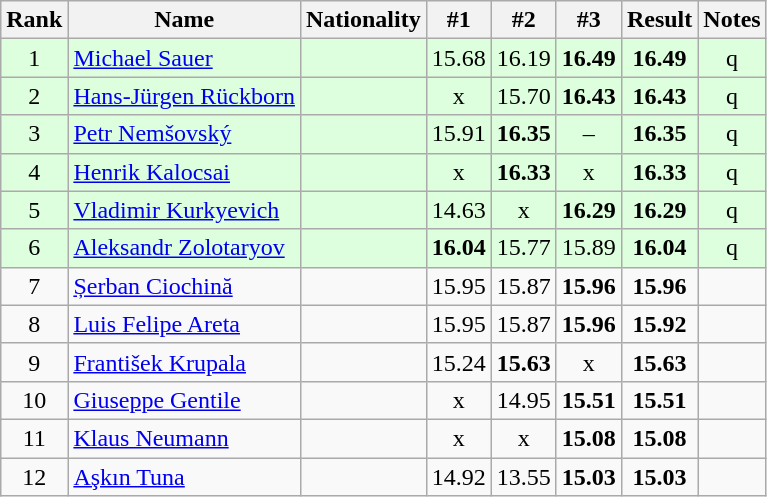<table class="wikitable sortable" style="text-align:center">
<tr>
<th>Rank</th>
<th>Name</th>
<th>Nationality</th>
<th>#1</th>
<th>#2</th>
<th>#3</th>
<th>Result</th>
<th>Notes</th>
</tr>
<tr bgcolor=ddffdd>
<td>1</td>
<td align="left"><a href='#'>Michael Sauer</a></td>
<td align=left></td>
<td>15.68</td>
<td>16.19</td>
<td><strong>16.49</strong></td>
<td><strong>16.49</strong></td>
<td>q</td>
</tr>
<tr bgcolor=ddffdd>
<td>2</td>
<td align="left"><a href='#'>Hans-Jürgen Rückborn</a></td>
<td align=left></td>
<td>x</td>
<td>15.70</td>
<td><strong>16.43</strong></td>
<td><strong>16.43</strong></td>
<td>q</td>
</tr>
<tr bgcolor=ddffdd>
<td>3</td>
<td align="left"><a href='#'>Petr Nemšovský</a></td>
<td align=left></td>
<td>15.91</td>
<td><strong>16.35</strong></td>
<td>–</td>
<td><strong>16.35</strong></td>
<td>q</td>
</tr>
<tr bgcolor=ddffdd>
<td>4</td>
<td align="left"><a href='#'>Henrik Kalocsai</a></td>
<td align=left></td>
<td>x</td>
<td><strong>16.33</strong></td>
<td>x</td>
<td><strong>16.33</strong></td>
<td>q</td>
</tr>
<tr bgcolor=ddffdd>
<td>5</td>
<td align="left"><a href='#'>Vladimir Kurkyevich</a></td>
<td align=left></td>
<td>14.63</td>
<td>x</td>
<td><strong>16.29</strong></td>
<td><strong>16.29</strong></td>
<td>q</td>
</tr>
<tr bgcolor=ddffdd>
<td>6</td>
<td align="left"><a href='#'>Aleksandr Zolotaryov</a></td>
<td align=left></td>
<td><strong>16.04</strong></td>
<td>15.77</td>
<td>15.89</td>
<td><strong>16.04</strong></td>
<td>q</td>
</tr>
<tr>
<td>7</td>
<td align="left"><a href='#'>Șerban Ciochină</a></td>
<td align=left></td>
<td>15.95</td>
<td>15.87</td>
<td><strong>15.96</strong></td>
<td><strong>15.96</strong></td>
<td></td>
</tr>
<tr>
<td>8</td>
<td align="left"><a href='#'>Luis Felipe Areta</a></td>
<td align=left></td>
<td>15.95</td>
<td>15.87</td>
<td><strong>15.96</strong></td>
<td><strong>15.92</strong></td>
<td></td>
</tr>
<tr>
<td>9</td>
<td align="left"><a href='#'>František Krupala</a></td>
<td align=left></td>
<td>15.24</td>
<td><strong>15.63</strong></td>
<td>x</td>
<td><strong>15.63</strong></td>
<td></td>
</tr>
<tr>
<td>10</td>
<td align="left"><a href='#'>Giuseppe Gentile</a></td>
<td align=left></td>
<td>x</td>
<td>14.95</td>
<td><strong>15.51</strong></td>
<td><strong>15.51</strong></td>
<td></td>
</tr>
<tr>
<td>11</td>
<td align="left"><a href='#'>Klaus Neumann</a></td>
<td align=left></td>
<td>x</td>
<td>x</td>
<td><strong>15.08</strong></td>
<td><strong>15.08</strong></td>
<td></td>
</tr>
<tr>
<td>12</td>
<td align="left"><a href='#'>Aşkın Tuna</a></td>
<td align=left></td>
<td>14.92</td>
<td>13.55</td>
<td><strong>15.03</strong></td>
<td><strong>15.03</strong></td>
<td></td>
</tr>
</table>
